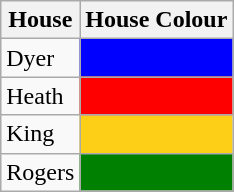<table class="wikitable">
<tr>
<th>House</th>
<th>House Colour</th>
</tr>
<tr>
<td>Dyer</td>
<td style="background: #0000FF;"></td>
</tr>
<tr>
<td>Heath</td>
<td style="background: #FF0000;"></td>
</tr>
<tr>
<td>King</td>
<td style="background: #FDD017;"></td>
</tr>
<tr>
<td>Rogers</td>
<td style="background: #008000;"></td>
</tr>
</table>
